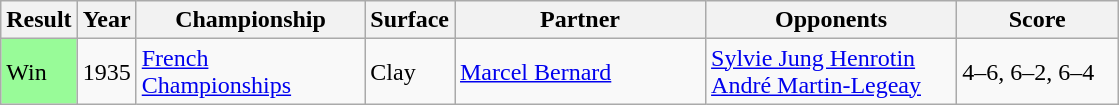<table class="sortable wikitable">
<tr>
<th>Result</th>
<th>Year</th>
<th style="width:145px">Championship</th>
<th style="width:50px">Surface</th>
<th style="width:160px">Partner</th>
<th style="width:160px">Opponents</th>
<th style="width:100px" class="unsortable">Score</th>
</tr>
<tr>
<td style="background:#98fb98;">Win</td>
<td>1935</td>
<td><a href='#'>French Championships</a></td>
<td>Clay</td>
<td>  <a href='#'>Marcel Bernard</a></td>
<td> <a href='#'>Sylvie Jung Henrotin</a><br>  <a href='#'>André Martin-Legeay</a></td>
<td>4–6, 6–2, 6–4</td>
</tr>
</table>
